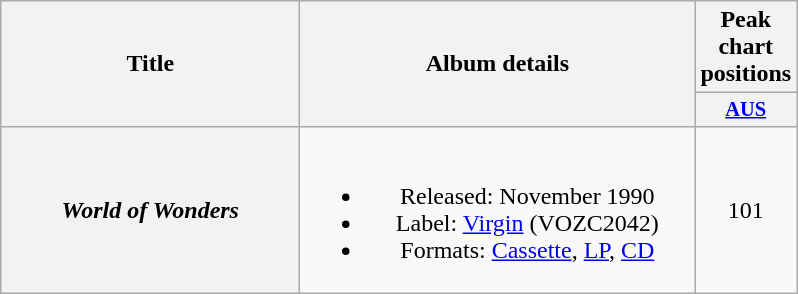<table class="wikitable plainrowheaders" style="text-align:center;" border="1">
<tr>
<th scope="col" rowspan="2" style="width:12em;">Title</th>
<th scope="col" rowspan="2" style="width:16em;">Album details</th>
<th scope="col" colspan="1">Peak chart positions</th>
</tr>
<tr>
<th scope="col" style="width:3em; font-size:85%"><a href='#'>AUS</a><br></th>
</tr>
<tr>
<th scope="row"><em>World of Wonders</em></th>
<td><br><ul><li>Released: November 1990</li><li>Label: <a href='#'>Virgin</a> (VOZC2042)</li><li>Formats: <a href='#'>Cassette</a>, <a href='#'>LP</a>, <a href='#'>CD</a></li></ul></td>
<td align="center">101</td>
</tr>
</table>
